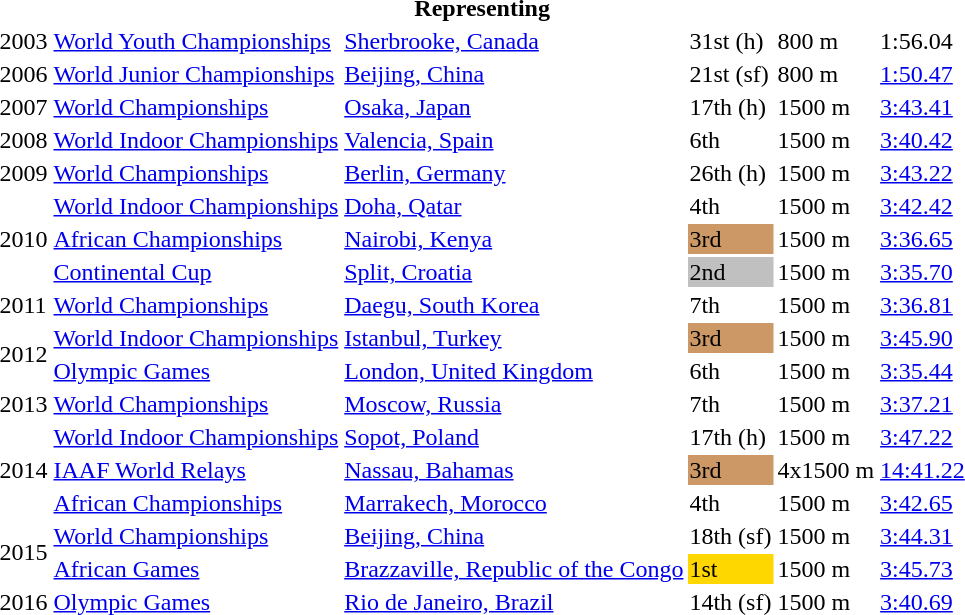<table>
<tr>
<th colspan="6">Representing </th>
</tr>
<tr>
<td>2003</td>
<td><a href='#'>World Youth Championships</a></td>
<td><a href='#'>Sherbrooke, Canada</a></td>
<td>31st (h)</td>
<td>800 m</td>
<td>1:56.04</td>
</tr>
<tr>
<td>2006</td>
<td><a href='#'>World Junior Championships</a></td>
<td><a href='#'>Beijing, China</a></td>
<td>21st (sf)</td>
<td>800 m</td>
<td><a href='#'>1:50.47</a></td>
</tr>
<tr>
<td>2007</td>
<td><a href='#'>World Championships</a></td>
<td><a href='#'>Osaka, Japan</a></td>
<td>17th (h)</td>
<td>1500 m</td>
<td><a href='#'>3:43.41</a></td>
</tr>
<tr>
<td>2008</td>
<td><a href='#'>World Indoor Championships</a></td>
<td><a href='#'>Valencia, Spain</a></td>
<td>6th</td>
<td>1500 m</td>
<td><a href='#'>3:40.42</a></td>
</tr>
<tr>
<td>2009</td>
<td><a href='#'>World Championships</a></td>
<td><a href='#'>Berlin, Germany</a></td>
<td>26th (h)</td>
<td>1500 m</td>
<td><a href='#'>3:43.22</a></td>
</tr>
<tr>
<td rowspan=3>2010</td>
<td><a href='#'>World Indoor Championships</a></td>
<td><a href='#'>Doha, Qatar</a></td>
<td>4th</td>
<td>1500 m</td>
<td><a href='#'>3:42.42</a></td>
</tr>
<tr>
<td><a href='#'>African Championships</a></td>
<td><a href='#'>Nairobi, Kenya</a></td>
<td bgcolor=cc9966>3rd</td>
<td>1500 m</td>
<td><a href='#'>3:36.65</a></td>
</tr>
<tr>
<td><a href='#'>Continental Cup</a></td>
<td><a href='#'>Split, Croatia</a></td>
<td bgcolor=silver>2nd</td>
<td>1500 m</td>
<td><a href='#'>3:35.70</a></td>
</tr>
<tr>
<td>2011</td>
<td><a href='#'>World Championships</a></td>
<td><a href='#'>Daegu, South Korea</a></td>
<td>7th</td>
<td>1500 m</td>
<td><a href='#'>3:36.81</a></td>
</tr>
<tr>
<td rowspan=2>2012</td>
<td><a href='#'>World Indoor Championships</a></td>
<td><a href='#'>Istanbul, Turkey</a></td>
<td bgcolor=cc9966>3rd</td>
<td>1500 m</td>
<td><a href='#'>3:45.90</a></td>
</tr>
<tr>
<td><a href='#'>Olympic Games</a></td>
<td><a href='#'>London, United Kingdom</a></td>
<td>6th</td>
<td>1500 m</td>
<td><a href='#'>3:35.44</a></td>
</tr>
<tr>
<td>2013</td>
<td><a href='#'>World Championships</a></td>
<td><a href='#'>Moscow, Russia</a></td>
<td>7th</td>
<td>1500 m</td>
<td><a href='#'>3:37.21</a></td>
</tr>
<tr>
<td rowspan=3>2014</td>
<td><a href='#'>World Indoor Championships</a></td>
<td><a href='#'>Sopot, Poland</a></td>
<td>17th (h)</td>
<td>1500 m</td>
<td><a href='#'>3:47.22</a></td>
</tr>
<tr>
<td><a href='#'>IAAF World Relays</a></td>
<td><a href='#'>Nassau, Bahamas</a></td>
<td bgcolor=cc9966>3rd</td>
<td>4x1500 m</td>
<td><a href='#'>14:41.22</a></td>
</tr>
<tr>
<td><a href='#'>African Championships</a></td>
<td><a href='#'>Marrakech, Morocco</a></td>
<td>4th</td>
<td>1500 m</td>
<td><a href='#'>3:42.65</a></td>
</tr>
<tr>
<td rowspan=2>2015</td>
<td><a href='#'>World Championships</a></td>
<td><a href='#'>Beijing, China</a></td>
<td>18th (sf)</td>
<td>1500 m</td>
<td><a href='#'>3:44.31</a></td>
</tr>
<tr>
<td><a href='#'>African Games</a></td>
<td><a href='#'>Brazzaville, Republic of the Congo</a></td>
<td bgcolor=gold>1st</td>
<td>1500 m</td>
<td><a href='#'>3:45.73</a></td>
</tr>
<tr>
<td>2016</td>
<td><a href='#'>Olympic Games</a></td>
<td><a href='#'>Rio de Janeiro, Brazil</a></td>
<td>14th (sf)</td>
<td>1500 m</td>
<td><a href='#'>3:40.69</a></td>
</tr>
</table>
